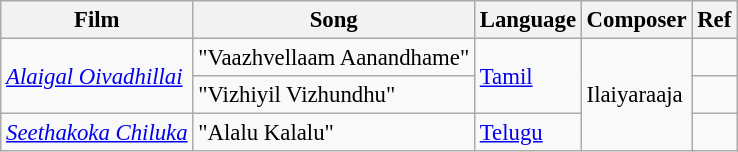<table class="wikitable sortable" style="font-size:95%;">
<tr>
<th>Film</th>
<th>Song</th>
<th>Language</th>
<th>Composer</th>
<th>Ref</th>
</tr>
<tr>
<td rowspan="2"><em><a href='#'>Alaigal Oivadhillai</a></em></td>
<td>"Vaazhvellaam Aanandhame"</td>
<td rowspan="2"><a href='#'>Tamil</a></td>
<td rowspan="3">Ilaiyaraaja</td>
<td></td>
</tr>
<tr>
<td>"Vizhiyil Vizhundhu"</td>
<td></td>
</tr>
<tr>
<td><em><a href='#'>Seethakoka Chiluka</a></em></td>
<td>"Alalu Kalalu"</td>
<td><a href='#'>Telugu</a></td>
<td></td>
</tr>
</table>
